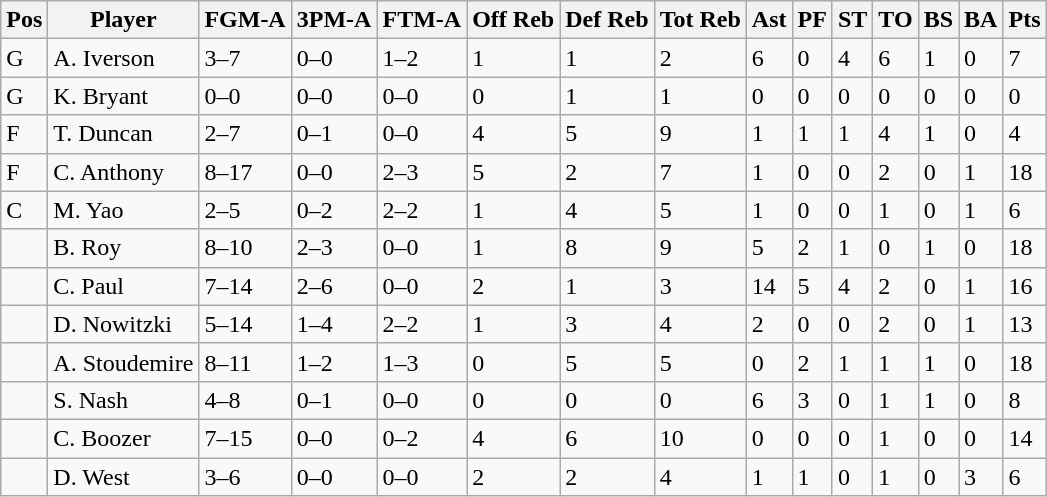<table class="wikitable">
<tr>
<th>Pos</th>
<th>Player</th>
<th>FGM-A</th>
<th>3PM-A</th>
<th>FTM-A</th>
<th>Off Reb</th>
<th>Def Reb</th>
<th>Tot Reb</th>
<th>Ast</th>
<th>PF</th>
<th>ST</th>
<th>TO</th>
<th>BS</th>
<th>BA</th>
<th>Pts</th>
</tr>
<tr>
<td>G</td>
<td>A. Iverson</td>
<td>3–7</td>
<td>0–0</td>
<td>1–2</td>
<td>1</td>
<td>1</td>
<td>2</td>
<td>6</td>
<td>0</td>
<td>4</td>
<td>6</td>
<td>1</td>
<td>0</td>
<td>7</td>
</tr>
<tr>
<td>G</td>
<td>K. Bryant</td>
<td>0–0</td>
<td>0–0</td>
<td>0–0</td>
<td>0</td>
<td>1</td>
<td>1</td>
<td>0</td>
<td>0</td>
<td>0</td>
<td>0</td>
<td>0</td>
<td>0</td>
<td>0</td>
</tr>
<tr>
<td>F</td>
<td>T. Duncan</td>
<td>2–7</td>
<td>0–1</td>
<td>0–0</td>
<td>4</td>
<td>5</td>
<td>9</td>
<td>1</td>
<td>1</td>
<td>1</td>
<td>4</td>
<td>1</td>
<td>0</td>
<td>4</td>
</tr>
<tr>
<td>F</td>
<td>C. Anthony</td>
<td>8–17</td>
<td>0–0</td>
<td>2–3</td>
<td>5</td>
<td>2</td>
<td>7</td>
<td>1</td>
<td>0</td>
<td>0</td>
<td>2</td>
<td>0</td>
<td>1</td>
<td>18</td>
</tr>
<tr>
<td>C</td>
<td>M. Yao</td>
<td>2–5</td>
<td>0–2</td>
<td>2–2</td>
<td>1</td>
<td>4</td>
<td>5</td>
<td>1</td>
<td>0</td>
<td>0</td>
<td>1</td>
<td>0</td>
<td>1</td>
<td>6</td>
</tr>
<tr>
<td></td>
<td>B. Roy</td>
<td>8–10</td>
<td>2–3</td>
<td>0–0</td>
<td>1</td>
<td>8</td>
<td>9</td>
<td>5</td>
<td>2</td>
<td>1</td>
<td>0</td>
<td>1</td>
<td>0</td>
<td>18</td>
</tr>
<tr>
<td></td>
<td>C. Paul</td>
<td>7–14</td>
<td>2–6</td>
<td>0–0</td>
<td>2</td>
<td>1</td>
<td>3</td>
<td>14</td>
<td>5</td>
<td>4</td>
<td>2</td>
<td>0</td>
<td>1</td>
<td>16</td>
</tr>
<tr>
<td></td>
<td>D. Nowitzki</td>
<td>5–14</td>
<td>1–4</td>
<td>2–2</td>
<td>1</td>
<td>3</td>
<td>4</td>
<td>2</td>
<td>0</td>
<td>0</td>
<td>2</td>
<td>0</td>
<td>1</td>
<td>13</td>
</tr>
<tr>
<td></td>
<td>A. Stoudemire</td>
<td>8–11</td>
<td>1–2</td>
<td>1–3</td>
<td>0</td>
<td>5</td>
<td>5</td>
<td>0</td>
<td>2</td>
<td>1</td>
<td>1</td>
<td>1</td>
<td>0</td>
<td>18</td>
</tr>
<tr>
<td></td>
<td>S. Nash</td>
<td>4–8</td>
<td>0–1</td>
<td>0–0</td>
<td>0</td>
<td>0</td>
<td>0</td>
<td>6</td>
<td>3</td>
<td>0</td>
<td>1</td>
<td>1</td>
<td>0</td>
<td>8</td>
</tr>
<tr>
<td></td>
<td>C. Boozer</td>
<td>7–15</td>
<td>0–0</td>
<td>0–2</td>
<td>4</td>
<td>6</td>
<td>10</td>
<td>0</td>
<td>0</td>
<td>0</td>
<td>1</td>
<td>0</td>
<td>0</td>
<td>14</td>
</tr>
<tr>
<td></td>
<td>D. West</td>
<td>3–6</td>
<td>0–0</td>
<td>0–0</td>
<td>2</td>
<td>2</td>
<td>4</td>
<td>1</td>
<td>1</td>
<td>0</td>
<td>1</td>
<td>0</td>
<td>3</td>
<td>6</td>
</tr>
</table>
